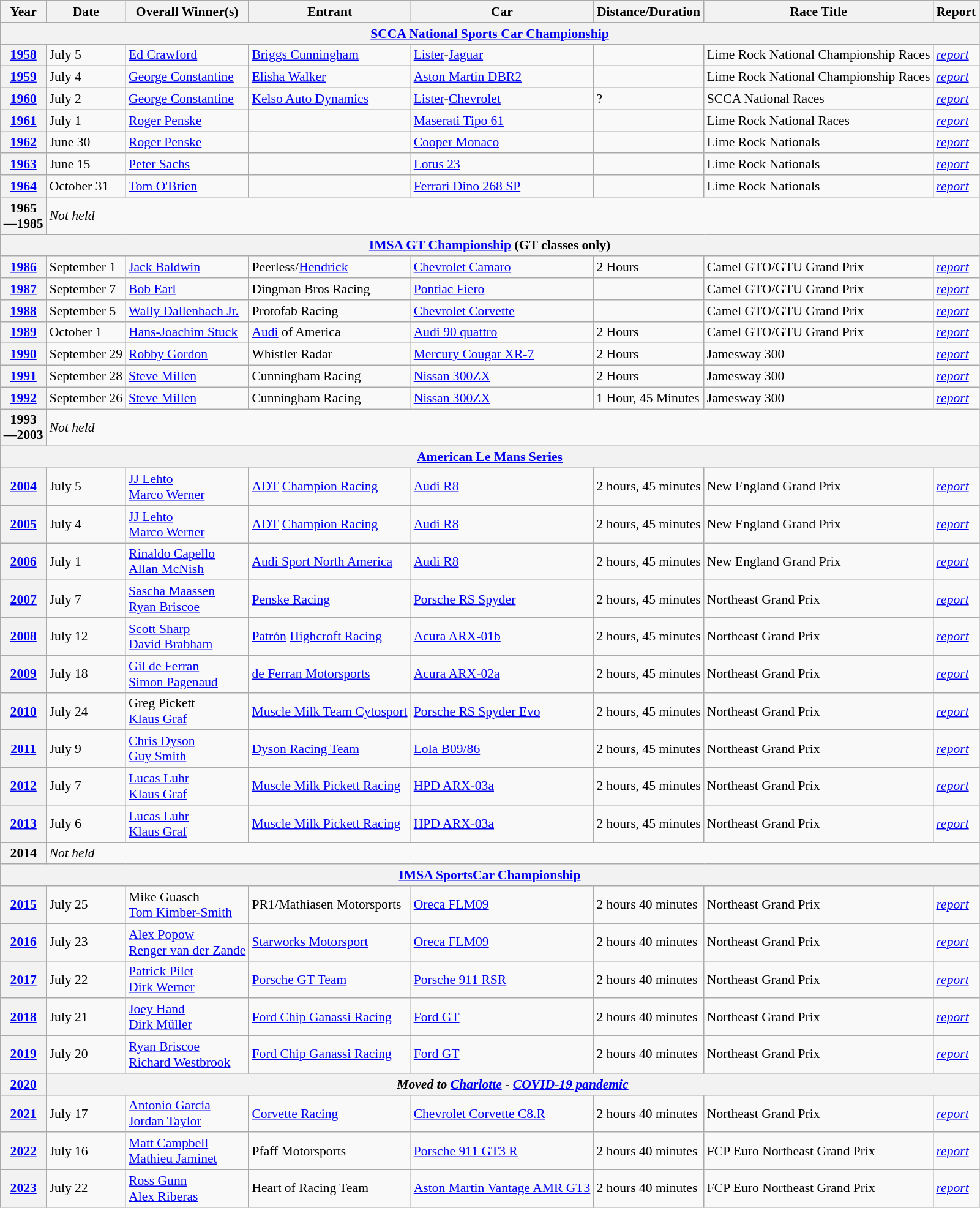<table class="wikitable sortable" style="font-size: 90%;">
<tr>
<th>Year</th>
<th>Date</th>
<th>Overall Winner(s)</th>
<th>Entrant</th>
<th>Car</th>
<th>Distance/Duration</th>
<th>Race Title</th>
<th>Report</th>
</tr>
<tr>
<th colspan="8"><a href='#'>SCCA National Sports Car Championship</a></th>
</tr>
<tr>
<th><a href='#'>1958</a></th>
<td>July 5</td>
<td> <a href='#'>Ed Crawford</a></td>
<td> <a href='#'>Briggs Cunningham</a></td>
<td><a href='#'>Lister</a>-<a href='#'>Jaguar</a></td>
<td></td>
<td>Lime Rock National Championship Races</td>
<td><em><a href='#'>report</a></em></td>
</tr>
<tr>
<th><a href='#'>1959</a></th>
<td>July 4</td>
<td> <a href='#'>George Constantine</a></td>
<td> <a href='#'>Elisha Walker</a></td>
<td><a href='#'>Aston Martin DBR2</a></td>
<td></td>
<td>Lime Rock National Championship Races</td>
<td><em><a href='#'>report</a></em></td>
</tr>
<tr>
<th><a href='#'>1960</a></th>
<td>July 2</td>
<td> <a href='#'>George Constantine</a></td>
<td> <a href='#'>Kelso Auto Dynamics</a></td>
<td><a href='#'>Lister</a>-<a href='#'>Chevrolet</a></td>
<td>?</td>
<td>SCCA National Races</td>
<td><em><a href='#'>report</a></em></td>
</tr>
<tr>
<th><a href='#'>1961</a></th>
<td>July 1</td>
<td> <a href='#'>Roger Penske</a></td>
<td></td>
<td><a href='#'>Maserati Tipo 61</a></td>
<td></td>
<td>Lime Rock National Races</td>
<td><em><a href='#'>report</a></em></td>
</tr>
<tr>
<th><a href='#'>1962</a></th>
<td>June 30</td>
<td> <a href='#'>Roger Penske</a></td>
<td></td>
<td><a href='#'>Cooper Monaco</a></td>
<td></td>
<td>Lime Rock Nationals</td>
<td><em><a href='#'>report</a></em></td>
</tr>
<tr>
<th><a href='#'>1963</a></th>
<td>June 15</td>
<td> <a href='#'>Peter Sachs</a></td>
<td></td>
<td><a href='#'>Lotus 23</a></td>
<td></td>
<td>Lime Rock Nationals</td>
<td><em><a href='#'>report</a></em></td>
</tr>
<tr>
<th><a href='#'>1964</a></th>
<td>October 31</td>
<td> <a href='#'>Tom O'Brien</a></td>
<td></td>
<td><a href='#'>Ferrari Dino 268 SP</a></td>
<td></td>
<td>Lime Rock Nationals</td>
<td><em><a href='#'>report</a></em></td>
</tr>
<tr>
<th>1965<br>—1985</th>
<td colspan="7"><em>Not held</em></td>
</tr>
<tr>
<th colspan="8"><a href='#'>IMSA GT Championship</a> (GT classes only)</th>
</tr>
<tr>
<th><a href='#'>1986</a></th>
<td>September 1</td>
<td> <a href='#'>Jack Baldwin</a></td>
<td> Peerless/<a href='#'>Hendrick</a></td>
<td><a href='#'>Chevrolet Camaro</a></td>
<td>2 Hours</td>
<td>Camel GTO/GTU Grand Prix</td>
<td><em><a href='#'>report</a></em></td>
</tr>
<tr>
<th><a href='#'>1987</a></th>
<td>September 7</td>
<td> <a href='#'>Bob Earl</a></td>
<td> Dingman Bros Racing</td>
<td><a href='#'>Pontiac Fiero</a></td>
<td></td>
<td>Camel GTO/GTU Grand Prix</td>
<td><em><a href='#'>report</a></em></td>
</tr>
<tr>
<th><a href='#'>1988</a></th>
<td>September 5</td>
<td> <a href='#'>Wally Dallenbach Jr.</a></td>
<td> Protofab Racing</td>
<td><a href='#'>Chevrolet Corvette</a></td>
<td></td>
<td>Camel GTO/GTU Grand Prix</td>
<td><em><a href='#'>report</a></em></td>
</tr>
<tr>
<th><a href='#'>1989</a></th>
<td>October 1</td>
<td> <a href='#'>Hans-Joachim Stuck</a></td>
<td> <a href='#'>Audi</a> of America</td>
<td><a href='#'>Audi 90 quattro</a></td>
<td>2 Hours</td>
<td>Camel GTO/GTU Grand Prix</td>
<td><em><a href='#'>report</a></em></td>
</tr>
<tr>
<th><a href='#'>1990</a></th>
<td>September 29</td>
<td> <a href='#'>Robby Gordon</a></td>
<td> Whistler Radar</td>
<td><a href='#'>Mercury Cougar XR-7</a></td>
<td>2 Hours</td>
<td>Jamesway 300</td>
<td><em><a href='#'>report</a></em></td>
</tr>
<tr>
<th><a href='#'>1991</a></th>
<td>September 28</td>
<td> <a href='#'>Steve Millen</a></td>
<td> Cunningham Racing</td>
<td><a href='#'>Nissan 300ZX</a></td>
<td>2 Hours</td>
<td>Jamesway 300</td>
<td><em><a href='#'>report</a></em></td>
</tr>
<tr>
<th><a href='#'>1992</a></th>
<td>September 26</td>
<td> <a href='#'>Steve Millen</a></td>
<td> Cunningham Racing</td>
<td><a href='#'>Nissan 300ZX</a></td>
<td>1 Hour, 45 Minutes</td>
<td>Jamesway 300</td>
<td><em><a href='#'>report</a></em></td>
</tr>
<tr>
<th>1993<br>—2003</th>
<td colspan="7"><em>Not held</em></td>
</tr>
<tr>
<th colspan="8"><a href='#'>American Le Mans Series</a></th>
</tr>
<tr>
<th><a href='#'>2004</a></th>
<td>July 5</td>
<td> <a href='#'>JJ Lehto</a><br> <a href='#'>Marco Werner</a></td>
<td> <a href='#'>ADT</a> <a href='#'>Champion Racing</a></td>
<td><a href='#'>Audi R8</a></td>
<td>2 hours, 45 minutes</td>
<td>New England Grand Prix</td>
<td><em><a href='#'>report</a></em></td>
</tr>
<tr>
<th><a href='#'>2005</a></th>
<td>July 4</td>
<td> <a href='#'>JJ Lehto</a><br> <a href='#'>Marco Werner</a></td>
<td> <a href='#'>ADT</a> <a href='#'>Champion Racing</a></td>
<td><a href='#'>Audi R8</a></td>
<td>2 hours, 45 minutes</td>
<td>New England Grand Prix</td>
<td><em><a href='#'>report</a></em></td>
</tr>
<tr>
<th><a href='#'>2006</a></th>
<td>July 1</td>
<td> <a href='#'>Rinaldo Capello</a><br> <a href='#'>Allan McNish</a></td>
<td> <a href='#'>Audi Sport North America</a></td>
<td><a href='#'>Audi R8</a></td>
<td>2 hours, 45 minutes</td>
<td>New England Grand Prix</td>
<td><em><a href='#'>report</a></em></td>
</tr>
<tr>
<th><a href='#'>2007</a></th>
<td>July 7</td>
<td> <a href='#'>Sascha Maassen</a><br> <a href='#'>Ryan Briscoe</a></td>
<td> <a href='#'>Penske Racing</a></td>
<td><a href='#'>Porsche RS Spyder</a></td>
<td>2 hours, 45 minutes</td>
<td>Northeast Grand Prix</td>
<td><em><a href='#'>report</a></em></td>
</tr>
<tr>
<th><a href='#'>2008</a></th>
<td>July 12</td>
<td> <a href='#'>Scott Sharp</a><br> <a href='#'>David Brabham</a></td>
<td> <a href='#'>Patrón</a> <a href='#'>Highcroft Racing</a></td>
<td><a href='#'>Acura ARX-01b</a></td>
<td>2 hours, 45 minutes</td>
<td>Northeast Grand Prix</td>
<td><em><a href='#'>report</a></em></td>
</tr>
<tr>
<th><a href='#'>2009</a></th>
<td>July 18</td>
<td> <a href='#'>Gil de Ferran</a><br> <a href='#'>Simon Pagenaud</a></td>
<td> <a href='#'>de Ferran Motorsports</a></td>
<td><a href='#'>Acura ARX-02a</a></td>
<td>2 hours, 45 minutes</td>
<td>Northeast Grand Prix</td>
<td><em><a href='#'>report</a></em></td>
</tr>
<tr>
<th><a href='#'>2010</a></th>
<td>July 24</td>
<td> Greg Pickett<br> <a href='#'>Klaus Graf</a></td>
<td> <a href='#'>Muscle Milk Team Cytosport</a></td>
<td><a href='#'>Porsche RS Spyder Evo</a></td>
<td>2 hours, 45 minutes</td>
<td>Northeast Grand Prix</td>
<td><em><a href='#'>report</a></em></td>
</tr>
<tr>
<th><a href='#'>2011</a></th>
<td>July 9</td>
<td> <a href='#'>Chris Dyson</a><br> <a href='#'>Guy Smith</a></td>
<td> <a href='#'>Dyson Racing Team</a></td>
<td><a href='#'>Lola B09/86</a></td>
<td>2 hours, 45 minutes</td>
<td>Northeast Grand Prix</td>
<td><em><a href='#'>report</a></em></td>
</tr>
<tr>
<th><a href='#'>2012</a></th>
<td>July 7</td>
<td> <a href='#'>Lucas Luhr</a><br> <a href='#'>Klaus Graf</a></td>
<td> <a href='#'>Muscle Milk Pickett Racing</a></td>
<td><a href='#'>HPD ARX-03a</a></td>
<td>2 hours, 45 minutes</td>
<td>Northeast Grand Prix</td>
<td><em><a href='#'>report</a></em></td>
</tr>
<tr>
<th><a href='#'>2013</a></th>
<td>July 6</td>
<td> <a href='#'>Lucas Luhr</a><br> <a href='#'>Klaus Graf</a></td>
<td> <a href='#'>Muscle Milk Pickett Racing</a></td>
<td><a href='#'>HPD ARX-03a</a></td>
<td>2 hours, 45 minutes</td>
<td>Northeast Grand Prix</td>
<td><em><a href='#'>report</a></em></td>
</tr>
<tr>
<th>2014</th>
<td colspan="7"><em>Not held</em></td>
</tr>
<tr>
<th colspan="8"><a href='#'>IMSA SportsCar Championship</a></th>
</tr>
<tr>
<th><a href='#'>2015</a></th>
<td>July 25</td>
<td> Mike Guasch<br> <a href='#'>Tom Kimber-Smith</a></td>
<td> PR1/Mathiasen Motorsports</td>
<td><a href='#'>Oreca FLM09</a></td>
<td>2 hours 40 minutes</td>
<td>Northeast Grand Prix</td>
<td><em><a href='#'>report</a></em></td>
</tr>
<tr>
<th><a href='#'>2016</a></th>
<td>July 23</td>
<td> <a href='#'>Alex Popow</a><br> <a href='#'>Renger van der Zande</a></td>
<td> <a href='#'>Starworks Motorsport</a></td>
<td><a href='#'>Oreca FLM09</a></td>
<td>2 hours 40 minutes</td>
<td>Northeast Grand Prix</td>
<td><em><a href='#'>report</a></em></td>
</tr>
<tr>
<th><a href='#'>2017</a></th>
<td>July 22</td>
<td> <a href='#'>Patrick Pilet</a><br> <a href='#'>Dirk Werner</a></td>
<td> <a href='#'>Porsche GT Team</a></td>
<td><a href='#'>Porsche 911 RSR</a></td>
<td>2 hours 40 minutes</td>
<td>Northeast Grand Prix</td>
<td><em><a href='#'>report</a></em></td>
</tr>
<tr>
<th><a href='#'>2018</a></th>
<td>July 21</td>
<td> <a href='#'>Joey Hand</a><br> <a href='#'>Dirk Müller</a></td>
<td> <a href='#'>Ford Chip Ganassi Racing</a></td>
<td><a href='#'>Ford GT</a></td>
<td>2 hours 40 minutes</td>
<td>Northeast Grand Prix</td>
<td><em><a href='#'>report</a></em></td>
</tr>
<tr>
<th><a href='#'>2019</a></th>
<td>July 20</td>
<td> <a href='#'>Ryan Briscoe</a><br> <a href='#'>Richard Westbrook</a></td>
<td> <a href='#'>Ford Chip Ganassi Racing</a></td>
<td><a href='#'>Ford GT</a></td>
<td>2 hours 40 minutes</td>
<td>Northeast Grand Prix</td>
<td><em><a href='#'>report</a></em></td>
</tr>
<tr>
<th><a href='#'>2020</a></th>
<th colspan=7><em>Moved to <a href='#'>Charlotte</a> - <a href='#'>COVID-19 pandemic</a></em></th>
</tr>
<tr>
<th><a href='#'>2021</a></th>
<td>July 17</td>
<td> <a href='#'>Antonio García</a><br> <a href='#'>Jordan Taylor</a></td>
<td> <a href='#'>Corvette Racing</a></td>
<td><a href='#'>Chevrolet Corvette C8.R</a></td>
<td>2 hours 40 minutes</td>
<td>Northeast Grand Prix</td>
<td><em><a href='#'>report</a></em></td>
</tr>
<tr>
<th><a href='#'>2022</a></th>
<td>July 16</td>
<td> <a href='#'>Matt Campbell</a><br> <a href='#'>Mathieu Jaminet</a></td>
<td> Pfaff Motorsports</td>
<td><a href='#'>Porsche 911 GT3 R</a></td>
<td>2 hours 40 minutes</td>
<td>FCP Euro Northeast Grand Prix</td>
<td><em><a href='#'>report</a></em></td>
</tr>
<tr>
<th><a href='#'>2023</a></th>
<td>July 22</td>
<td> <a href='#'>Ross Gunn</a><br> <a href='#'>Alex Riberas</a></td>
<td> Heart of Racing Team</td>
<td><a href='#'>Aston Martin Vantage AMR GT3</a></td>
<td>2 hours 40 minutes</td>
<td>FCP Euro Northeast Grand Prix</td>
<td><em><a href='#'>report</a></em></td>
</tr>
</table>
